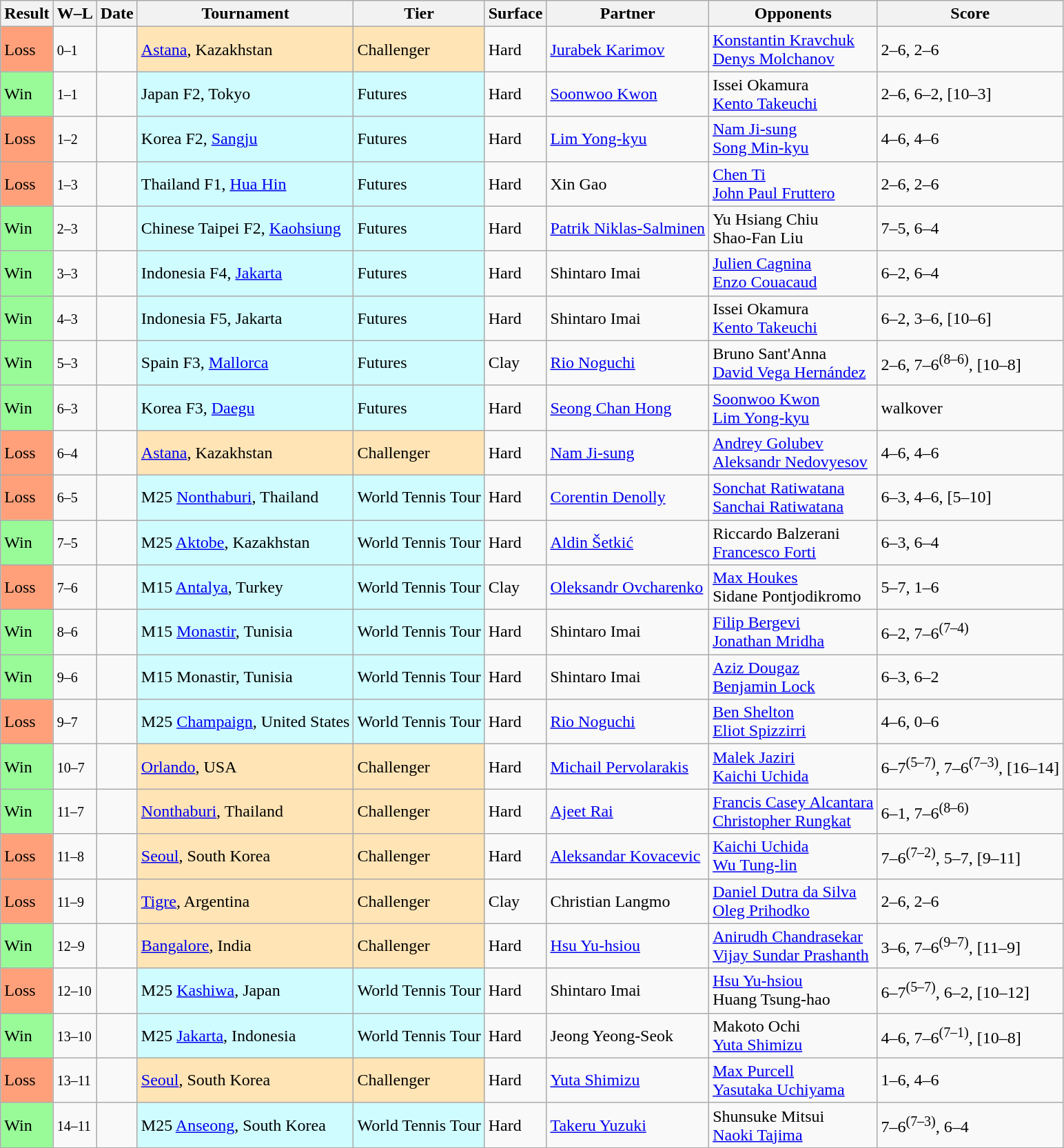<table class="sortable wikitable">
<tr>
<th>Result</th>
<th class="unsortable">W–L</th>
<th>Date</th>
<th>Tournament</th>
<th>Tier</th>
<th>Surface</th>
<th>Partner</th>
<th>Opponents</th>
<th class="unsortable">Score</th>
</tr>
<tr>
<td bgcolor=FFA07A>Loss</td>
<td><small>0–1</small></td>
<td></td>
<td style="background:moccasin;"><a href='#'>Astana</a>, Kazakhstan</td>
<td style="background:moccasin;">Challenger</td>
<td>Hard</td>
<td> <a href='#'>Jurabek Karimov</a></td>
<td> <a href='#'>Konstantin Kravchuk</a> <br>  <a href='#'>Denys Molchanov</a></td>
<td>2–6, 2–6</td>
</tr>
<tr>
<td bgcolor=98FB98>Win</td>
<td><small>1–1</small></td>
<td></td>
<td style="background:#cffcff;">Japan F2, Tokyo</td>
<td style="background:#cffcff;">Futures</td>
<td>Hard</td>
<td> <a href='#'>Soonwoo Kwon</a></td>
<td> Issei Okamura <br>  <a href='#'>Kento Takeuchi</a></td>
<td>2–6, 6–2, [10–3]</td>
</tr>
<tr>
<td bgcolor=FFA07A>Loss</td>
<td><small>1–2</small></td>
<td></td>
<td style="background:#cffcff;">Korea F2, <a href='#'>Sangju</a></td>
<td style="background:#cffcff;">Futures</td>
<td>Hard</td>
<td> <a href='#'>Lim Yong-kyu</a></td>
<td> <a href='#'>Nam Ji-sung</a> <br>  <a href='#'>Song Min-kyu</a></td>
<td>4–6, 4–6</td>
</tr>
<tr>
<td bgcolor=FFA07A>Loss</td>
<td><small>1–3</small></td>
<td></td>
<td style="background:#cffcff;">Thailand F1, <a href='#'>Hua Hin</a></td>
<td style="background:#cffcff;">Futures</td>
<td>Hard</td>
<td> Xin Gao</td>
<td> <a href='#'>Chen Ti</a> <br>  <a href='#'>John Paul Fruttero</a></td>
<td>2–6, 2–6</td>
</tr>
<tr>
<td bgcolor=98FB98>Win</td>
<td><small>2–3</small></td>
<td></td>
<td style="background:#cffcff;">Chinese Taipei F2, <a href='#'>Kaohsiung</a></td>
<td style="background:#cffcff;">Futures</td>
<td>Hard</td>
<td> <a href='#'>Patrik Niklas-Salminen</a></td>
<td> Yu Hsiang Chiu <br>  Shao-Fan Liu</td>
<td>7–5, 6–4</td>
</tr>
<tr>
<td bgcolor=98FB98>Win</td>
<td><small>3–3</small></td>
<td></td>
<td style="background:#cffcff;">Indonesia F4, <a href='#'>Jakarta</a></td>
<td style="background:#cffcff;">Futures</td>
<td>Hard</td>
<td> Shintaro Imai</td>
<td> <a href='#'>Julien Cagnina</a> <br>  <a href='#'>Enzo Couacaud</a></td>
<td>6–2, 6–4</td>
</tr>
<tr>
<td bgcolor=98FB98>Win</td>
<td><small>4–3</small></td>
<td></td>
<td style="background:#cffcff;">Indonesia F5, Jakarta</td>
<td style="background:#cffcff;">Futures</td>
<td>Hard</td>
<td> Shintaro Imai</td>
<td> Issei Okamura <br>  <a href='#'>Kento Takeuchi</a></td>
<td>6–2, 3–6, [10–6]</td>
</tr>
<tr>
<td bgcolor=98FB98>Win</td>
<td><small>5–3</small></td>
<td></td>
<td style="background:#cffcff;">Spain F3, <a href='#'>Mallorca</a></td>
<td style="background:#cffcff;">Futures</td>
<td>Clay</td>
<td> <a href='#'>Rio Noguchi</a></td>
<td> Bruno Sant'Anna <br>  <a href='#'>David Vega Hernández</a></td>
<td>2–6, 7–6<sup>(8–6)</sup>, [10–8]</td>
</tr>
<tr>
<td bgcolor=98FB98>Win</td>
<td><small>6–3</small></td>
<td></td>
<td style="background:#cffcff;">Korea F3, <a href='#'>Daegu</a></td>
<td style="background:#cffcff;">Futures</td>
<td>Hard</td>
<td> <a href='#'>Seong Chan Hong</a></td>
<td> <a href='#'>Soonwoo Kwon</a> <br>  <a href='#'>Lim Yong-kyu</a></td>
<td>walkover</td>
</tr>
<tr>
<td bgcolor=FFA07A>Loss</td>
<td><small>6–4</small></td>
<td></td>
<td style="background:moccasin;"><a href='#'>Astana</a>, Kazakhstan</td>
<td style="background:moccasin;">Challenger</td>
<td>Hard</td>
<td> <a href='#'>Nam Ji-sung</a></td>
<td> <a href='#'>Andrey Golubev</a> <br>  <a href='#'>Aleksandr Nedovyesov</a></td>
<td>4–6, 4–6</td>
</tr>
<tr>
<td bgcolor=FFA07A>Loss</td>
<td><small>6–5</small></td>
<td></td>
<td style="background:#cffcff;">M25 <a href='#'>Nonthaburi</a>, Thailand</td>
<td style="background:#cffcff;">World Tennis Tour</td>
<td>Hard</td>
<td> <a href='#'>Corentin Denolly</a></td>
<td> <a href='#'>Sonchat Ratiwatana</a> <br>  <a href='#'>Sanchai Ratiwatana</a></td>
<td>6–3, 4–6, [5–10]</td>
</tr>
<tr>
<td bgcolor=98FB98>Win</td>
<td><small>7–5</small></td>
<td></td>
<td style="background:#cffcff;">M25 <a href='#'>Aktobe</a>, Kazakhstan</td>
<td style="background:#cffcff;">World Tennis Tour</td>
<td>Hard</td>
<td> <a href='#'>Aldin Šetkić</a></td>
<td> Riccardo Balzerani <br>  <a href='#'>Francesco Forti</a></td>
<td>6–3, 6–4</td>
</tr>
<tr>
<td bgcolor=FFA07A>Loss</td>
<td><small>7–6</small></td>
<td></td>
<td style="background:#cffcff;">M15 <a href='#'>Antalya</a>, Turkey</td>
<td style="background:#cffcff;">World Tennis Tour</td>
<td>Clay</td>
<td> <a href='#'>Oleksandr Ovcharenko</a></td>
<td> <a href='#'>Max Houkes</a> <br>  Sidane Pontjodikromo</td>
<td>5–7, 1–6</td>
</tr>
<tr>
<td bgcolor=98FB98>Win</td>
<td><small>8–6</small></td>
<td></td>
<td style="background:#cffcff;">M15 <a href='#'>Monastir</a>, Tunisia</td>
<td style="background:#cffcff;">World Tennis Tour</td>
<td>Hard</td>
<td> Shintaro Imai</td>
<td> <a href='#'>Filip Bergevi</a> <br>  <a href='#'>Jonathan Mridha</a></td>
<td>6–2, 7–6<sup>(7–4)</sup></td>
</tr>
<tr>
<td bgcolor=98FB98>Win</td>
<td><small>9–6</small></td>
<td></td>
<td style="background:#cffcff;">M15 Monastir, Tunisia</td>
<td style="background:#cffcff;">World Tennis Tour</td>
<td>Hard</td>
<td> Shintaro Imai</td>
<td> <a href='#'>Aziz Dougaz</a> <br>  <a href='#'>Benjamin Lock</a></td>
<td>6–3, 6–2</td>
</tr>
<tr>
<td bgcolor=FFA07A>Loss</td>
<td><small>9–7</small></td>
<td></td>
<td style="background:#cffcff;">M25 <a href='#'>Champaign</a>, United States</td>
<td style="background:#cffcff;">World Tennis Tour</td>
<td>Hard</td>
<td> <a href='#'>Rio Noguchi</a></td>
<td> <a href='#'>Ben Shelton</a> <br>  <a href='#'>Eliot Spizzirri</a></td>
<td>4–6, 0–6</td>
</tr>
<tr>
<td bgcolor=98FB98>Win</td>
<td><small>10–7</small></td>
<td></td>
<td style="background:moccasin;"><a href='#'>Orlando</a>, USA</td>
<td style="background:moccasin;">Challenger</td>
<td>Hard</td>
<td> <a href='#'>Michail Pervolarakis</a></td>
<td> <a href='#'>Malek Jaziri</a><br> <a href='#'>Kaichi Uchida</a></td>
<td>6–7<sup>(5–7)</sup>, 7–6<sup>(7–3)</sup>, [16–14]</td>
</tr>
<tr>
<td bgcolor=98FB98>Win</td>
<td><small>11–7</small></td>
<td></td>
<td style="background:moccasin;"><a href='#'>Nonthaburi</a>, Thailand</td>
<td style="background:moccasin;">Challenger</td>
<td>Hard</td>
<td> <a href='#'>Ajeet Rai</a></td>
<td> <a href='#'>Francis Casey Alcantara</a> <br>  <a href='#'>Christopher Rungkat</a></td>
<td>6–1, 7–6<sup>(8–6)</sup></td>
</tr>
<tr>
<td bgcolor=FFA07A>Loss</td>
<td><small>11–8</small></td>
<td></td>
<td style="background:moccasin;"><a href='#'>Seoul</a>, South Korea</td>
<td style="background:moccasin;">Challenger</td>
<td>Hard</td>
<td> <a href='#'>Aleksandar Kovacevic</a></td>
<td> <a href='#'>Kaichi Uchida</a><br> <a href='#'>Wu Tung-lin</a></td>
<td>7–6<sup>(7–2)</sup>, 5–7, [9–11]</td>
</tr>
<tr>
<td bgcolor=FFA07A>Loss</td>
<td><small>11–9</small></td>
<td></td>
<td style="background:moccasin;"><a href='#'>Tigre</a>, Argentina</td>
<td style="background:moccasin;">Challenger</td>
<td>Clay</td>
<td> Christian Langmo</td>
<td> <a href='#'>Daniel Dutra da Silva</a><br> <a href='#'>Oleg Prihodko</a></td>
<td>2–6, 2–6</td>
</tr>
<tr>
<td bgcolor=98FB98>Win</td>
<td><small>12–9</small></td>
<td></td>
<td style="background:moccasin;"><a href='#'>Bangalore</a>, India</td>
<td style="background:moccasin;">Challenger</td>
<td>Hard</td>
<td> <a href='#'>Hsu Yu-hsiou</a></td>
<td> <a href='#'>Anirudh Chandrasekar</a><br> <a href='#'>Vijay Sundar Prashanth</a></td>
<td>3–6, 7–6<sup>(9–7)</sup>, [11–9]</td>
</tr>
<tr>
<td bgcolor=FFA07A>Loss</td>
<td><small>12–10</small></td>
<td></td>
<td style="background:#cffcff;">M25 <a href='#'>Kashiwa</a>, Japan</td>
<td style="background:#cffcff;">World Tennis Tour</td>
<td>Hard</td>
<td> Shintaro Imai</td>
<td> <a href='#'>Hsu Yu-hsiou</a> <br>  Huang Tsung-hao</td>
<td>6–7<sup>(5–7)</sup>, 6–2, [10–12]</td>
</tr>
<tr>
<td bgcolor=98FB98>Win</td>
<td><small>13–10</small></td>
<td></td>
<td style="background:#cffcff;">M25 <a href='#'>Jakarta</a>, Indonesia</td>
<td style="background:#cffcff;">World Tennis Tour</td>
<td>Hard</td>
<td> Jeong Yeong-Seok</td>
<td> Makoto Ochi <br>  <a href='#'>Yuta Shimizu</a></td>
<td>4–6, 7–6<sup>(7–1)</sup>, [10–8]</td>
</tr>
<tr>
<td bgcolor=FFA07A>Loss</td>
<td><small>13–11</small></td>
<td></td>
<td style="background:moccasin;"><a href='#'>Seoul</a>, South Korea</td>
<td style="background:moccasin;">Challenger</td>
<td>Hard</td>
<td> <a href='#'>Yuta Shimizu</a></td>
<td> <a href='#'>Max Purcell</a><br> <a href='#'>Yasutaka Uchiyama</a></td>
<td>1–6, 4–6</td>
</tr>
<tr>
<td bgcolor=98FB98>Win</td>
<td><small>14–11</small></td>
<td></td>
<td style="background:#cffcff;">M25 <a href='#'>Anseong</a>, South Korea</td>
<td style="background:#cffcff;">World Tennis Tour</td>
<td>Hard</td>
<td> <a href='#'>Takeru Yuzuki</a></td>
<td> Shunsuke Mitsui <br>  <a href='#'>Naoki Tajima</a></td>
<td>7–6<sup>(7–3)</sup>, 6–4</td>
</tr>
</table>
